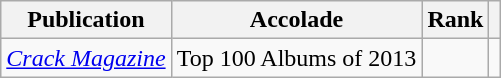<table class="sortable plainrowheaders wikitable">
<tr>
<th>Publication</th>
<th>Accolade</th>
<th>Rank</th>
<th class="unsortable"></th>
</tr>
<tr>
<td><em><a href='#'>Crack Magazine</a></em></td>
<td>Top 100 Albums of 2013</td>
<td></td>
<td></td>
</tr>
</table>
